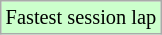<table class="wikitable" style="font-size: 85%;">
<tr style="background:#ccffcc;">
<td>Fastest session lap</td>
</tr>
</table>
